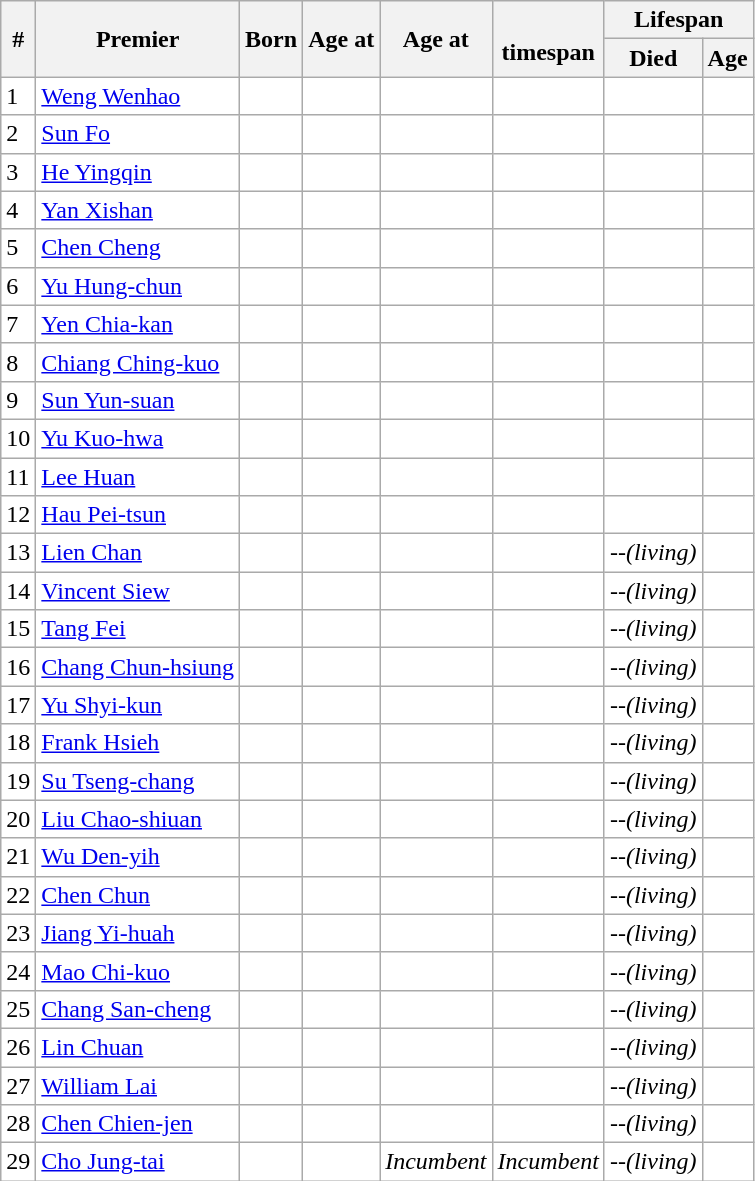<table class="sortable wikitable">
<tr>
<th rowspan=2><abbr>#</abbr></th>
<th rowspan=2>Premier</th>
<th rowspan=2>Born</th>
<th rowspan=2>Age at<br></th>
<th rowspan=2>Age at<br></th>
<th rowspan=2><br>timespan</th>
<th colspan=2>Lifespan</th>
</tr>
<tr>
<th>Died</th>
<th>Age</th>
</tr>
<tr style="text-align: left; background:#FFFFFF">
<td>1</td>
<td data-sort-value="Weng Wenhao"><a href='#'>Weng Wenhao</a></td>
<td></td>
<td><br></td>
<td><br></td>
<td></td>
<td></td>
<td></td>
</tr>
<tr style="text-align: left; background:#FFFFFF">
<td>2</td>
<td data-sort-value="Sun Fo"><a href='#'>Sun Fo</a></td>
<td></td>
<td><br></td>
<td><br></td>
<td></td>
<td></td>
<td></td>
</tr>
<tr style="text-align: left; background:#FFFFFF">
<td>3</td>
<td data-sort-value="He Yingqin"><a href='#'>He Yingqin</a></td>
<td></td>
<td><br></td>
<td><br></td>
<td></td>
<td></td>
<td></td>
</tr>
<tr style="text-align: left; background:#FFFFFF">
<td>4</td>
<td data-sort-value="Yan Xishan"><a href='#'>Yan Xishan</a></td>
<td></td>
<td><br></td>
<td><br></td>
<td></td>
<td></td>
<td></td>
</tr>
<tr style="text-align: left; background:#FFFFFF">
<td>5</td>
<td data-sort-value="Chen Cheng"><a href='#'>Chen Cheng</a></td>
<td></td>
<td><br></td>
<td><br></td>
<td></td>
<td></td>
<td></td>
</tr>
<tr style="text-align: left; background:#FFFFFF">
<td>6</td>
<td data-sort-value="Yu Hung-chun"><a href='#'>Yu Hung-chun</a></td>
<td></td>
<td><br></td>
<td><br></td>
<td></td>
<td></td>
<td></td>
</tr>
<tr style="text-align: left; background:#FFFFFF">
<td>7</td>
<td data-sort-value="Yen Chia-kan"><a href='#'>Yen Chia-kan</a></td>
<td></td>
<td><br></td>
<td><br></td>
<td></td>
<td></td>
<td></td>
</tr>
<tr style="text-align: left; background:#FFFFFF">
<td>8</td>
<td data-sort-value="Chiang Ching-kuo"><a href='#'>Chiang Ching-kuo</a></td>
<td></td>
<td><br></td>
<td><br></td>
<td></td>
<td></td>
<td></td>
</tr>
<tr style="text-align: left; background:#FFFFFF">
<td>9</td>
<td data-sort-value="Sun Yun-suan"><a href='#'>Sun Yun-suan</a></td>
<td></td>
<td><br></td>
<td><br></td>
<td></td>
<td></td>
<td></td>
</tr>
<tr style="text-align: left; background:#FFFFFF">
<td>10</td>
<td data-sort-value="Yu Kuo-hwa"><a href='#'>Yu Kuo-hwa</a></td>
<td></td>
<td><br></td>
<td><br></td>
<td></td>
<td></td>
<td></td>
</tr>
<tr style="text-align: left; background:#FFFFFF">
<td>11</td>
<td data-sort-value="Lee Huan"><a href='#'>Lee Huan</a></td>
<td></td>
<td><br></td>
<td><br></td>
<td></td>
<td></td>
<td></td>
</tr>
<tr style="text-align: left; background:#FFFFFF">
<td>12</td>
<td data-sort-value="Hau"><a href='#'>Hau Pei-tsun</a></td>
<td></td>
<td><br></td>
<td><br></td>
<td></td>
<td></td>
<td></td>
</tr>
<tr style="text-align: left; background:#FFFFFF">
<td>13</td>
<td data-sort-value="Lien"><a href='#'>Lien Chan</a></td>
<td></td>
<td><br></td>
<td><br></td>
<td><em></em></td>
<td><span>--</span><em>(living)</em></td>
<td><em></em></td>
</tr>
<tr style="text-align: left; background:#FFFFFF">
<td>14</td>
<td data-sort-value="Siew"><a href='#'>Vincent Siew</a></td>
<td></td>
<td><br></td>
<td><br></td>
<td><em></em></td>
<td><span>--</span><em>(living)</em></td>
<td><em></em></td>
</tr>
<tr style="text-align: left; background:#FFFFFF">
<td>15</td>
<td data-sort-value="Tang"><a href='#'>Tang Fei</a></td>
<td></td>
<td><br></td>
<td><br></td>
<td><em></em></td>
<td><span>--</span><em>(living)</em></td>
<td><em></em></td>
</tr>
<tr style="text-align: left; background:#FFFFFF">
<td>16</td>
<td data-sort-value="Chang Chun-hsiung"><a href='#'>Chang Chun-hsiung</a></td>
<td></td>
<td><br></td>
<td><br></td>
<td><em></em></td>
<td><span>--</span><em>(living)</em></td>
<td><em></em></td>
</tr>
<tr style="text-align: left; background:#FFFFFF">
<td>17</td>
<td data-sort-value="Yu Shyi-kun"><a href='#'>Yu Shyi-kun</a></td>
<td></td>
<td><br></td>
<td><br></td>
<td><em></em></td>
<td><span>--</span><em>(living)</em></td>
<td><em></em></td>
</tr>
<tr style="text-align: left; background:#FFFFFF">
<td>18</td>
<td data-sort-value="Hsieh"><a href='#'>Frank Hsieh</a></td>
<td></td>
<td><br></td>
<td><br></td>
<td><em></em></td>
<td><span>--</span><em>(living)</em></td>
<td><em></em></td>
</tr>
<tr style="text-align: left; background:#FFFFFF">
<td>19</td>
<td data-sort-value="Su"><a href='#'>Su Tseng-chang</a></td>
<td></td>
<td><br></td>
<td><br></td>
<td><em></em></td>
<td><span>--</span><em>(living)</em></td>
<td><em></em></td>
</tr>
<tr style="text-align: left; background:#FFFFFF">
<td>20</td>
<td data-sort-value="Liu Chao-shiuan"><a href='#'>Liu Chao-shiuan</a></td>
<td></td>
<td><br></td>
<td><br></td>
<td><em></em></td>
<td><span>--</span><em>(living)</em></td>
<td><em></em></td>
</tr>
<tr style="text-align: left; background:#FFFFFF">
<td>21</td>
<td data-sort-value="Wu"><a href='#'>Wu Den-yih</a></td>
<td></td>
<td><br></td>
<td><br></td>
<td><em></em></td>
<td><span>--</span><em>(living)</em></td>
<td><em></em></td>
</tr>
<tr style="text-align: left; background:#FFFFFF">
<td>22</td>
<td data-sort-value="Chen Chun"><a href='#'>Chen Chun</a></td>
<td></td>
<td><br></td>
<td><br></td>
<td><em></em></td>
<td><span>--</span><em>(living)</em></td>
<td><em></em></td>
</tr>
<tr style="text-align: left; background:#FFFFFF">
<td>23</td>
<td data-sort-value="Jiang"><a href='#'>Jiang Yi-huah</a></td>
<td></td>
<td><br></td>
<td><br></td>
<td><em></em></td>
<td><span>--</span><em>(living)</em></td>
<td><em></em></td>
</tr>
<tr style="text-align: left; background:#FFFFFF">
<td>24</td>
<td data-sort-value="Mao"><a href='#'>Mao Chi-kuo</a></td>
<td></td>
<td><br></td>
<td><br></td>
<td><em></em></td>
<td><span>--</span><em>(living)</em></td>
<td><em></em></td>
</tr>
<tr style="text-align: left; background:#FFFFFF">
<td>25</td>
<td data-sort-value="Chang San-cheng"><a href='#'>Chang San-cheng</a></td>
<td></td>
<td><br></td>
<td><br></td>
<td><em></em></td>
<td><span>--</span><em>(living)</em></td>
<td><em></em></td>
</tr>
<tr style="text-align: left; background:#FFFFFF">
<td>26</td>
<td data-sort-value="Lin Chuan"><a href='#'>Lin Chuan</a></td>
<td></td>
<td><br></td>
<td><br></td>
<td><em></em></td>
<td><span>--</span><em>(living)</em></td>
<td><em></em></td>
</tr>
<tr style="text-align: left; background:#FFFFFF">
<td>27</td>
<td data-sort-value="Lai"><a href='#'>William Lai</a></td>
<td></td>
<td><br></td>
<td><br></td>
<td><em></em></td>
<td><span>--</span><em>(living)</em></td>
<td><em></em></td>
</tr>
<tr style="text-align: left; background:#FFFFFF">
<td>28</td>
<td data-sort-value="Chen Chien-jen"><a href='#'>Chen Chien-jen</a></td>
<td></td>
<td><br></td>
<td><br></td>
<td><em></em></td>
<td><span>--</span><em>(living)</em></td>
<td><em></em></td>
</tr>
<tr style="text-align: left; background:#FFFFFF">
<td>29</td>
<td data-sort-value="Cho"><a href='#'>Cho Jung-tai</a></td>
<td></td>
<td><br></td>
<td><span></span><em>Incumbent</em></td>
<td><em>Incumbent</em></td>
<td><span>--</span><em>(living)</em></td>
<td><em></em></td>
</tr>
</table>
